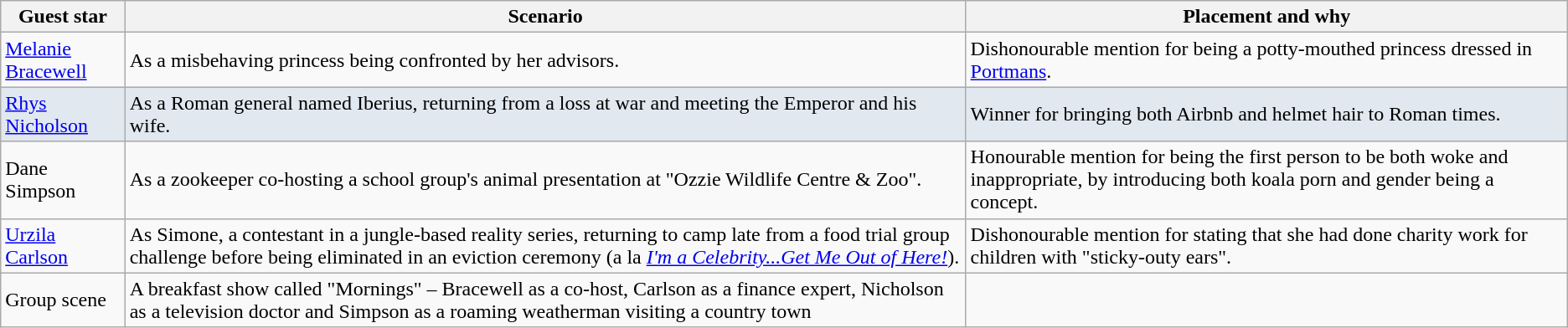<table class="wikitable">
<tr>
<th>Guest star</th>
<th>Scenario</th>
<th>Placement and why</th>
</tr>
<tr>
<td><a href='#'>Melanie Bracewell</a></td>
<td>As a misbehaving princess being confronted by her advisors.</td>
<td>Dishonourable mention for being a potty-mouthed princess dressed in <a href='#'>Portmans</a>.</td>
</tr>
<tr style="background:#E1E8EF;">
<td><a href='#'>Rhys Nicholson</a></td>
<td>As a Roman general named Iberius, returning from a loss at war and meeting the Emperor and his wife.</td>
<td>Winner for bringing both Airbnb and helmet hair to Roman times.</td>
</tr>
<tr>
<td>Dane Simpson</td>
<td>As a zookeeper co-hosting a school group's animal presentation at "Ozzie Wildlife Centre & Zoo".</td>
<td>Honourable mention for being the first person to be both woke and inappropriate, by introducing both koala porn and gender being a concept.</td>
</tr>
<tr>
<td><a href='#'>Urzila Carlson</a></td>
<td>As Simone, a contestant in a jungle-based reality series, returning to camp late from a food trial group challenge before being eliminated in an eviction ceremony (a la <em><a href='#'>I'm a Celebrity...Get Me Out of Here!</a></em>).</td>
<td>Dishonourable mention for stating that she had done charity work for children with "sticky-outy ears".</td>
</tr>
<tr>
<td>Group scene</td>
<td>A breakfast show called "Mornings" – Bracewell as a co-host, Carlson as a finance expert, Nicholson as a television doctor and Simpson as a roaming weatherman visiting a country town</td>
<td></td>
</tr>
</table>
